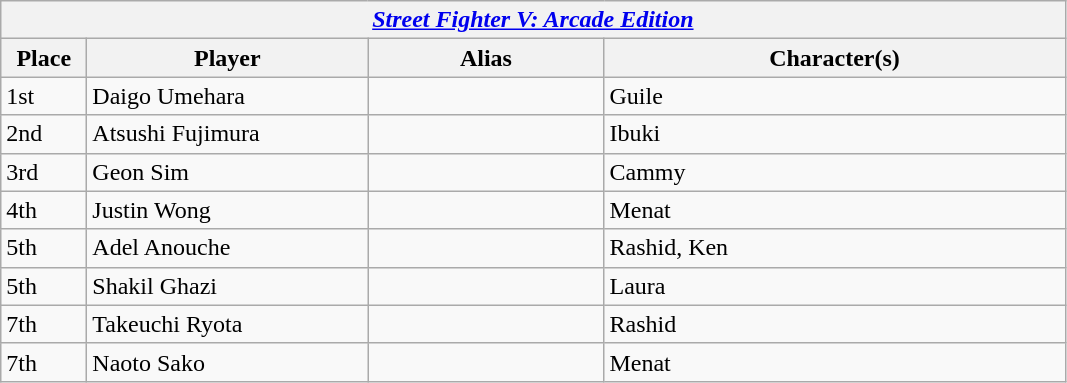<table class="wikitable">
<tr>
<th colspan="4"><strong><em><a href='#'>Street Fighter V: Arcade Edition</a></em></strong>  </th>
</tr>
<tr>
<th style="width:50px;">Place</th>
<th style="width:180px;">Player</th>
<th style="width:150px;">Alias</th>
<th style="width:300px;">Character(s)</th>
</tr>
<tr>
<td>1st</td>
<td> Daigo Umehara</td>
<td></td>
<td>Guile</td>
</tr>
<tr>
<td>2nd</td>
<td> Atsushi Fujimura</td>
<td></td>
<td>Ibuki</td>
</tr>
<tr>
<td>3rd</td>
<td> Geon Sim</td>
<td></td>
<td>Cammy</td>
</tr>
<tr>
<td>4th</td>
<td> Justin Wong</td>
<td></td>
<td>Menat</td>
</tr>
<tr>
<td>5th</td>
<td> Adel Anouche</td>
<td></td>
<td>Rashid, Ken</td>
</tr>
<tr>
<td>5th</td>
<td> Shakil Ghazi</td>
<td></td>
<td>Laura</td>
</tr>
<tr>
<td>7th</td>
<td> Takeuchi Ryota</td>
<td></td>
<td>Rashid</td>
</tr>
<tr>
<td>7th</td>
<td> Naoto Sako</td>
<td></td>
<td>Menat</td>
</tr>
</table>
